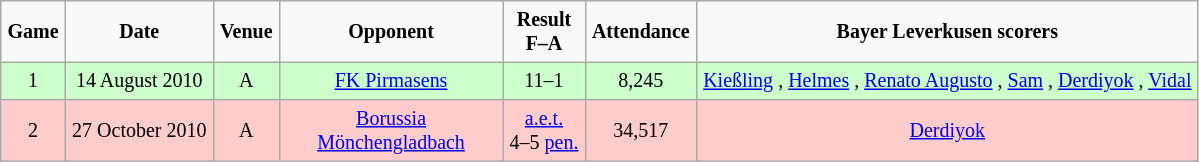<table border="2" cellpadding="4" cellspacing="0" style="text-align:center; background: #f9f9f9; border: 1px #aaa solid; border-collapse: collapse; font-size: smaller;">
<tr>
<th>Game</th>
<th>Date</th>
<th>Venue</th>
<th width="140px">Opponent</th>
<th>Result<br>F–A</th>
<th>Attendance</th>
<th>Bayer Leverkusen scorers</th>
</tr>
<tr bgcolor="#CCFFCC">
<td>1</td>
<td>14 August 2010</td>
<td>A</td>
<td><a href='#'>FK Pirmasens</a></td>
<td>11–1</td>
<td>8,245</td>
<td><a href='#'>Kießling</a> , <a href='#'>Helmes</a> , <a href='#'>Renato Augusto</a> , <a href='#'>Sam</a> , <a href='#'>Derdiyok</a> , <a href='#'>Vidal</a> </td>
</tr>
<tr bgcolor=#FFCCCC>
<td>2</td>
<td>27 October 2010</td>
<td>A</td>
<td><a href='#'>Borussia Mönchengladbach</a></td>
<td> <a href='#'>a.e.t.</a><br> 4–5 <a href='#'>pen.</a></td>
<td>34,517</td>
<td><a href='#'>Derdiyok</a> </td>
</tr>
</table>
